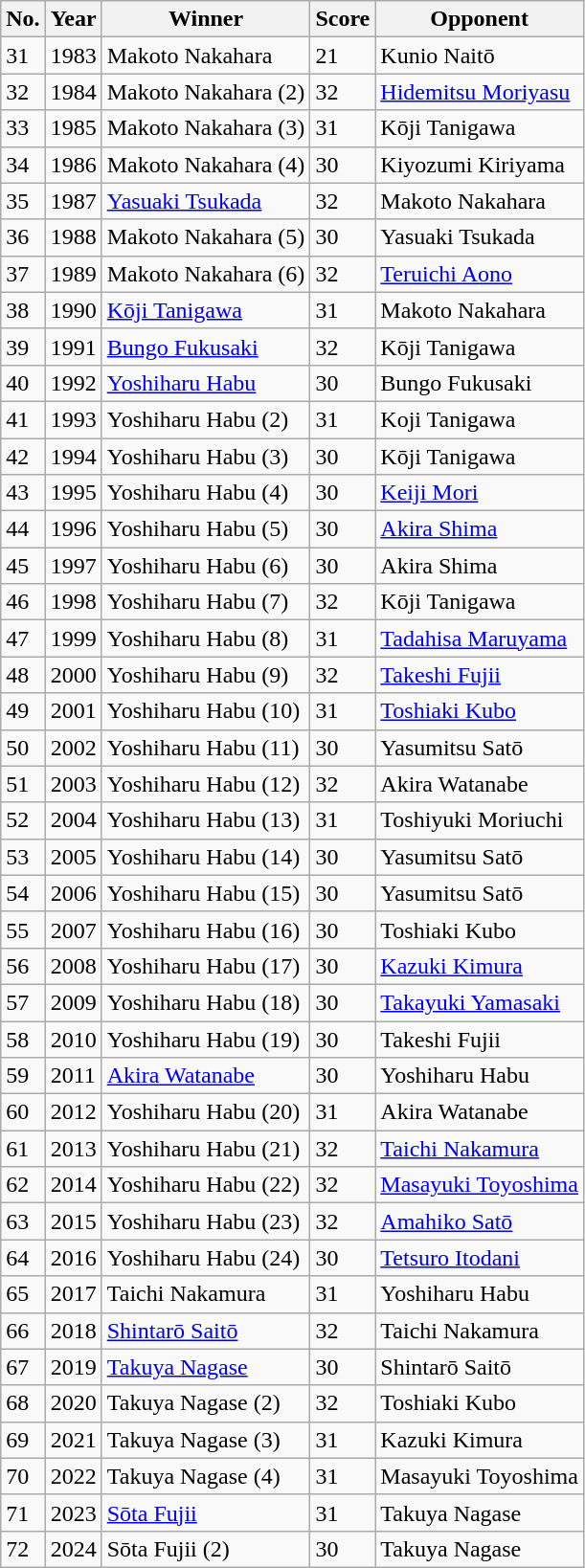<table class="wikitable">
<tr>
<th>No.</th>
<th>Year</th>
<th>Winner</th>
<th>Score</th>
<th>Opponent</th>
</tr>
<tr>
<td>31</td>
<td>1983</td>
<td>Makoto Nakahara</td>
<td>21</td>
<td>Kunio Naitō</td>
</tr>
<tr>
<td>32</td>
<td>1984</td>
<td>Makoto Nakahara (2)</td>
<td>32</td>
<td><a href='#'>Hidemitsu Moriyasu</a></td>
</tr>
<tr>
<td>33</td>
<td>1985</td>
<td>Makoto Nakahara (3)</td>
<td>31</td>
<td>Kōji Tanigawa</td>
</tr>
<tr>
<td>34</td>
<td>1986</td>
<td>Makoto Nakahara (4)</td>
<td>30</td>
<td>Kiyozumi Kiriyama</td>
</tr>
<tr>
<td>35</td>
<td>1987</td>
<td><a href='#'>Yasuaki Tsukada</a></td>
<td>32</td>
<td>Makoto Nakahara</td>
</tr>
<tr>
<td>36</td>
<td>1988</td>
<td>Makoto Nakahara (5)</td>
<td>30</td>
<td>Yasuaki Tsukada</td>
</tr>
<tr>
<td>37</td>
<td>1989</td>
<td>Makoto Nakahara (6)</td>
<td>32</td>
<td><a href='#'>Teruichi Aono</a></td>
</tr>
<tr>
<td>38</td>
<td>1990</td>
<td><a href='#'>Kōji Tanigawa</a></td>
<td>31</td>
<td>Makoto Nakahara</td>
</tr>
<tr>
<td>39</td>
<td>1991</td>
<td><a href='#'>Bungo Fukusaki</a></td>
<td>32</td>
<td>Kōji Tanigawa</td>
</tr>
<tr>
<td>40</td>
<td>1992</td>
<td><a href='#'>Yoshiharu Habu</a></td>
<td>30</td>
<td>Bungo Fukusaki</td>
</tr>
<tr>
<td>41</td>
<td>1993</td>
<td>Yoshiharu Habu (2)</td>
<td>31</td>
<td>Koji Tanigawa</td>
</tr>
<tr>
<td>42</td>
<td>1994</td>
<td>Yoshiharu Habu (3)</td>
<td>30</td>
<td>Kōji Tanigawa</td>
</tr>
<tr>
<td>43</td>
<td>1995</td>
<td>Yoshiharu Habu (4)</td>
<td>30</td>
<td><a href='#'>Keiji Mori</a></td>
</tr>
<tr>
<td>44</td>
<td>1996</td>
<td>Yoshiharu Habu (5)</td>
<td>30</td>
<td><a href='#'>Akira Shima</a></td>
</tr>
<tr>
<td>45</td>
<td>1997</td>
<td>Yoshiharu Habu (6)</td>
<td>30</td>
<td>Akira Shima</td>
</tr>
<tr>
<td>46</td>
<td>1998</td>
<td>Yoshiharu Habu (7)</td>
<td>32</td>
<td>Kōji Tanigawa</td>
</tr>
<tr>
<td>47</td>
<td>1999</td>
<td>Yoshiharu Habu (8)</td>
<td>31</td>
<td><a href='#'>Tadahisa Maruyama</a></td>
</tr>
<tr>
<td>48</td>
<td>2000</td>
<td>Yoshiharu Habu (9)</td>
<td>32</td>
<td><a href='#'>Takeshi Fujii</a></td>
</tr>
<tr>
<td>49</td>
<td>2001</td>
<td>Yoshiharu Habu (10)</td>
<td>31</td>
<td><a href='#'>Toshiaki Kubo</a></td>
</tr>
<tr>
<td>50</td>
<td>2002</td>
<td>Yoshiharu Habu (11)</td>
<td>30</td>
<td>Yasumitsu Satō</td>
</tr>
<tr>
<td>51</td>
<td>2003</td>
<td>Yoshiharu Habu (12)</td>
<td>32</td>
<td>Akira Watanabe</td>
</tr>
<tr>
<td>52</td>
<td>2004</td>
<td>Yoshiharu Habu (13)</td>
<td>31</td>
<td>Toshiyuki Moriuchi</td>
</tr>
<tr>
<td>53</td>
<td>2005</td>
<td>Yoshiharu Habu (14)</td>
<td>30</td>
<td>Yasumitsu Satō</td>
</tr>
<tr>
<td>54</td>
<td>2006</td>
<td>Yoshiharu Habu (15)</td>
<td>30</td>
<td>Yasumitsu Satō</td>
</tr>
<tr>
<td>55</td>
<td>2007</td>
<td>Yoshiharu Habu (16)</td>
<td>30</td>
<td>Toshiaki Kubo</td>
</tr>
<tr>
<td>56</td>
<td>2008</td>
<td>Yoshiharu Habu (17)</td>
<td>30</td>
<td><a href='#'>Kazuki Kimura</a></td>
</tr>
<tr>
<td>57</td>
<td>2009</td>
<td>Yoshiharu Habu (18)</td>
<td>30</td>
<td><a href='#'>Takayuki Yamasaki</a></td>
</tr>
<tr>
<td>58</td>
<td>2010</td>
<td>Yoshiharu Habu (19)</td>
<td>30</td>
<td>Takeshi Fujii</td>
</tr>
<tr>
<td>59</td>
<td>2011</td>
<td><a href='#'>Akira Watanabe</a></td>
<td>30</td>
<td>Yoshiharu Habu</td>
</tr>
<tr>
<td>60</td>
<td>2012</td>
<td>Yoshiharu Habu (20)</td>
<td>31</td>
<td>Akira Watanabe</td>
</tr>
<tr>
<td>61</td>
<td>2013</td>
<td>Yoshiharu Habu (21)</td>
<td>32</td>
<td><a href='#'>Taichi Nakamura</a></td>
</tr>
<tr>
<td>62</td>
<td>2014</td>
<td>Yoshiharu Habu (22)</td>
<td>32</td>
<td><a href='#'>Masayuki Toyoshima</a></td>
</tr>
<tr>
<td>63</td>
<td>2015</td>
<td>Yoshiharu Habu (23)</td>
<td>32</td>
<td><a href='#'>Amahiko Satō</a></td>
</tr>
<tr>
<td>64</td>
<td>2016</td>
<td>Yoshiharu Habu (24)</td>
<td>30</td>
<td><a href='#'>Tetsuro Itodani</a></td>
</tr>
<tr>
<td>65</td>
<td>2017</td>
<td>Taichi Nakamura</td>
<td>31</td>
<td>Yoshiharu Habu</td>
</tr>
<tr>
<td>66</td>
<td>2018</td>
<td><a href='#'>Shintarō Saitō</a></td>
<td>32</td>
<td Taichi Nakamura (shogi)>Taichi Nakamura</td>
</tr>
<tr>
<td>67</td>
<td>2019</td>
<td><a href='#'>Takuya Nagase</a></td>
<td>30</td>
<td>Shintarō Saitō</td>
</tr>
<tr>
<td>68</td>
<td>2020</td>
<td>Takuya Nagase (2)</td>
<td>32</td>
<td>Toshiaki Kubo</td>
</tr>
<tr>
<td>69</td>
<td>2021</td>
<td>Takuya Nagase (3)</td>
<td>31</td>
<td>Kazuki Kimura</td>
</tr>
<tr>
<td>70</td>
<td>2022</td>
<td>Takuya Nagase (4)</td>
<td>31</td>
<td>Masayuki Toyoshima</td>
</tr>
<tr>
<td>71</td>
<td>2023</td>
<td><a href='#'>Sōta Fujii</a></td>
<td>31</td>
<td>Takuya Nagase</td>
</tr>
<tr>
<td>72</td>
<td>2024</td>
<td>Sōta Fujii (2)</td>
<td>30</td>
<td>Takuya Nagase</td>
</tr>
</table>
